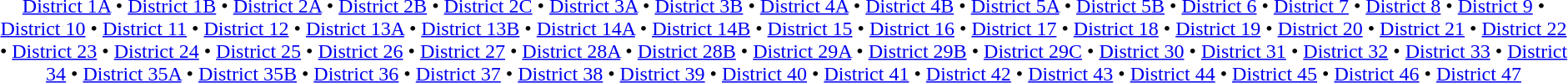<table id=toc class=toc summary=Contents>
<tr>
<td align=center><br><a href='#'>District 1A</a> • <a href='#'>District 1B</a> • <a href='#'>District 2A</a> • <a href='#'>District 2B</a> • <a href='#'>District 2C</a> • <a href='#'>District 3A</a> • <a href='#'>District 3B</a> • <a href='#'>District 4A</a> • <a href='#'>District 4B</a> • <a href='#'>District 5A</a> • <a href='#'>District 5B</a> • <a href='#'>District 6</a> • <a href='#'>District 7</a> • <a href='#'>District 8</a> • <a href='#'>District 9</a> • <a href='#'>District 10</a> • <a href='#'>District 11</a> • <a href='#'>District 12</a> • <a href='#'>District 13A</a> • <a href='#'>District 13B</a> • <a href='#'>District 14A</a> • <a href='#'>District 14B</a> • <a href='#'>District 15</a> • <a href='#'>District 16</a> • <a href='#'>District 17</a> • <a href='#'>District 18</a> • <a href='#'>District 19</a> • <a href='#'>District 20</a> • <a href='#'>District 21</a> • <a href='#'>District 22</a> • <a href='#'>District 23</a> • <a href='#'>District 24</a> • <a href='#'>District 25</a> • <a href='#'>District 26</a> • <a href='#'>District 27</a> • <a href='#'>District 28A</a> • <a href='#'>District 28B</a> • <a href='#'>District 29A</a> • <a href='#'>District 29B</a> • <a href='#'>District 29C</a> • <a href='#'>District 30</a> • <a href='#'>District 31</a> • <a href='#'>District 32</a> • <a href='#'>District 33</a> • <a href='#'>District 34</a> • <a href='#'>District 35A</a> • <a href='#'>District 35B</a> • <a href='#'>District 36</a> • <a href='#'>District 37</a> • <a href='#'>District 38</a> • <a href='#'>District 39</a> • <a href='#'>District 40</a> • <a href='#'>District 41</a> • <a href='#'>District 42</a> • <a href='#'>District 43</a> • <a href='#'>District 44</a> • <a href='#'>District 45</a> • <a href='#'>District 46</a> • <a href='#'>District 47</a>
</td>
</tr>
</table>
